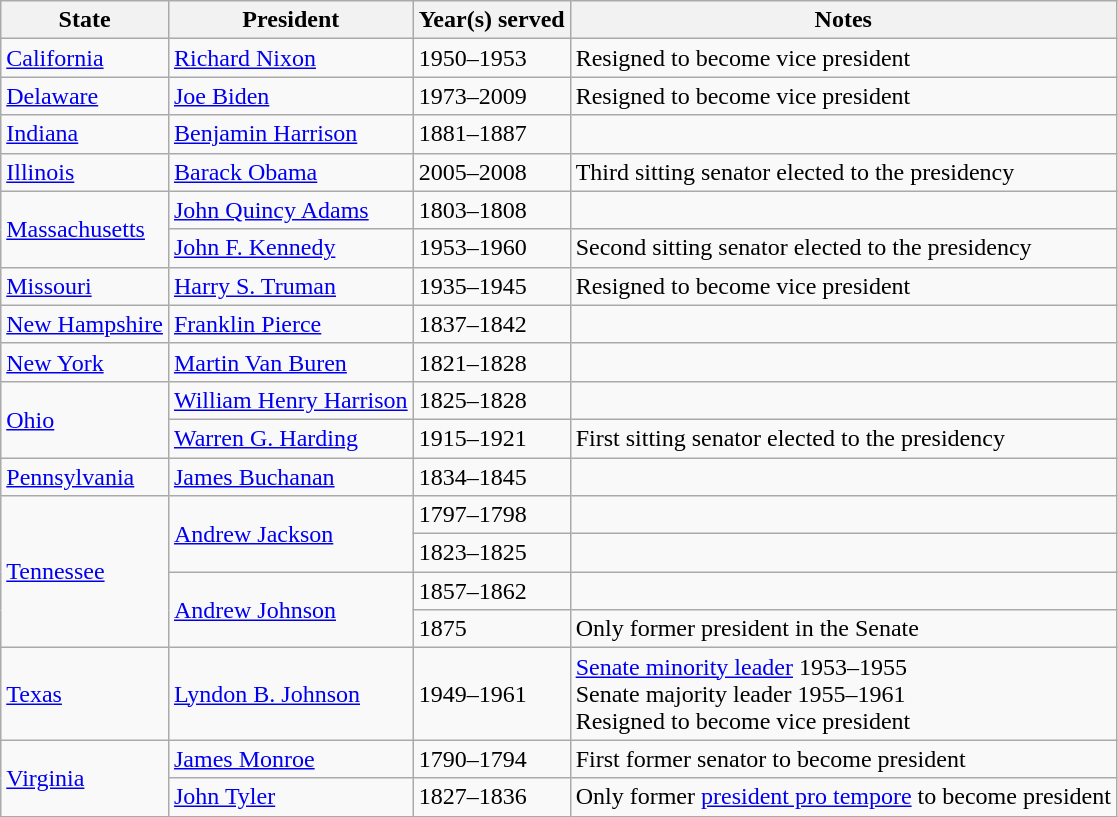<table class="wikitable sortable">
<tr>
<th>State</th>
<th>President</th>
<th>Year(s) served</th>
<th>Notes</th>
</tr>
<tr>
<td><a href='#'>California</a></td>
<td><a href='#'>Richard Nixon</a></td>
<td>1950–1953</td>
<td>Resigned to become vice president</td>
</tr>
<tr>
<td><a href='#'>Delaware</a></td>
<td><a href='#'>Joe Biden</a></td>
<td>1973–2009</td>
<td>Resigned to become vice president</td>
</tr>
<tr>
<td><a href='#'>Indiana</a></td>
<td><a href='#'>Benjamin Harrison</a></td>
<td>1881–1887</td>
<td></td>
</tr>
<tr>
<td><a href='#'>Illinois</a></td>
<td><a href='#'>Barack Obama</a></td>
<td>2005–2008</td>
<td>Third sitting senator elected to the presidency</td>
</tr>
<tr>
<td rowspan=2><a href='#'>Massachusetts</a></td>
<td><a href='#'>John Quincy Adams</a></td>
<td>1803–1808</td>
<td></td>
</tr>
<tr>
<td><a href='#'>John F. Kennedy</a></td>
<td>1953–1960</td>
<td>Second sitting senator elected to the presidency</td>
</tr>
<tr>
<td><a href='#'>Missouri</a></td>
<td><a href='#'>Harry S. Truman</a></td>
<td>1935–1945</td>
<td>Resigned to become vice president</td>
</tr>
<tr>
<td><a href='#'>New Hampshire</a></td>
<td><a href='#'>Franklin Pierce</a></td>
<td>1837–1842</td>
<td></td>
</tr>
<tr>
<td><a href='#'>New York</a></td>
<td><a href='#'>Martin Van Buren</a></td>
<td>1821–1828</td>
<td></td>
</tr>
<tr>
<td rowspan= 2><a href='#'>Ohio</a></td>
<td><a href='#'>William Henry Harrison</a></td>
<td>1825–1828</td>
<td></td>
</tr>
<tr>
<td><a href='#'>Warren G. Harding</a></td>
<td>1915–1921</td>
<td>First sitting senator elected to the presidency</td>
</tr>
<tr>
<td><a href='#'>Pennsylvania</a></td>
<td><a href='#'>James Buchanan</a></td>
<td>1834–1845</td>
<td></td>
</tr>
<tr>
<td rowspan=4><a href='#'>Tennessee</a></td>
<td rowspan=2><a href='#'>Andrew Jackson</a></td>
<td>1797–1798</td>
<td></td>
</tr>
<tr>
<td>1823–1825</td>
<td></td>
</tr>
<tr>
<td rowspan=2><a href='#'>Andrew Johnson</a></td>
<td>1857–1862</td>
<td></td>
</tr>
<tr>
<td>1875</td>
<td>Only former president in the Senate</td>
</tr>
<tr>
<td><a href='#'>Texas</a></td>
<td><a href='#'>Lyndon B. Johnson</a></td>
<td>1949–1961</td>
<td><a href='#'>Senate minority leader</a> 1953–1955<br>Senate majority leader 1955–1961<br>Resigned to become vice president</td>
</tr>
<tr>
<td rowspan=2><a href='#'>Virginia</a></td>
<td><a href='#'>James Monroe</a></td>
<td>1790–1794</td>
<td>First former senator to become president</td>
</tr>
<tr>
<td><a href='#'>John Tyler</a></td>
<td>1827–1836</td>
<td>Only former <a href='#'>president pro tempore</a> to become president</td>
</tr>
</table>
